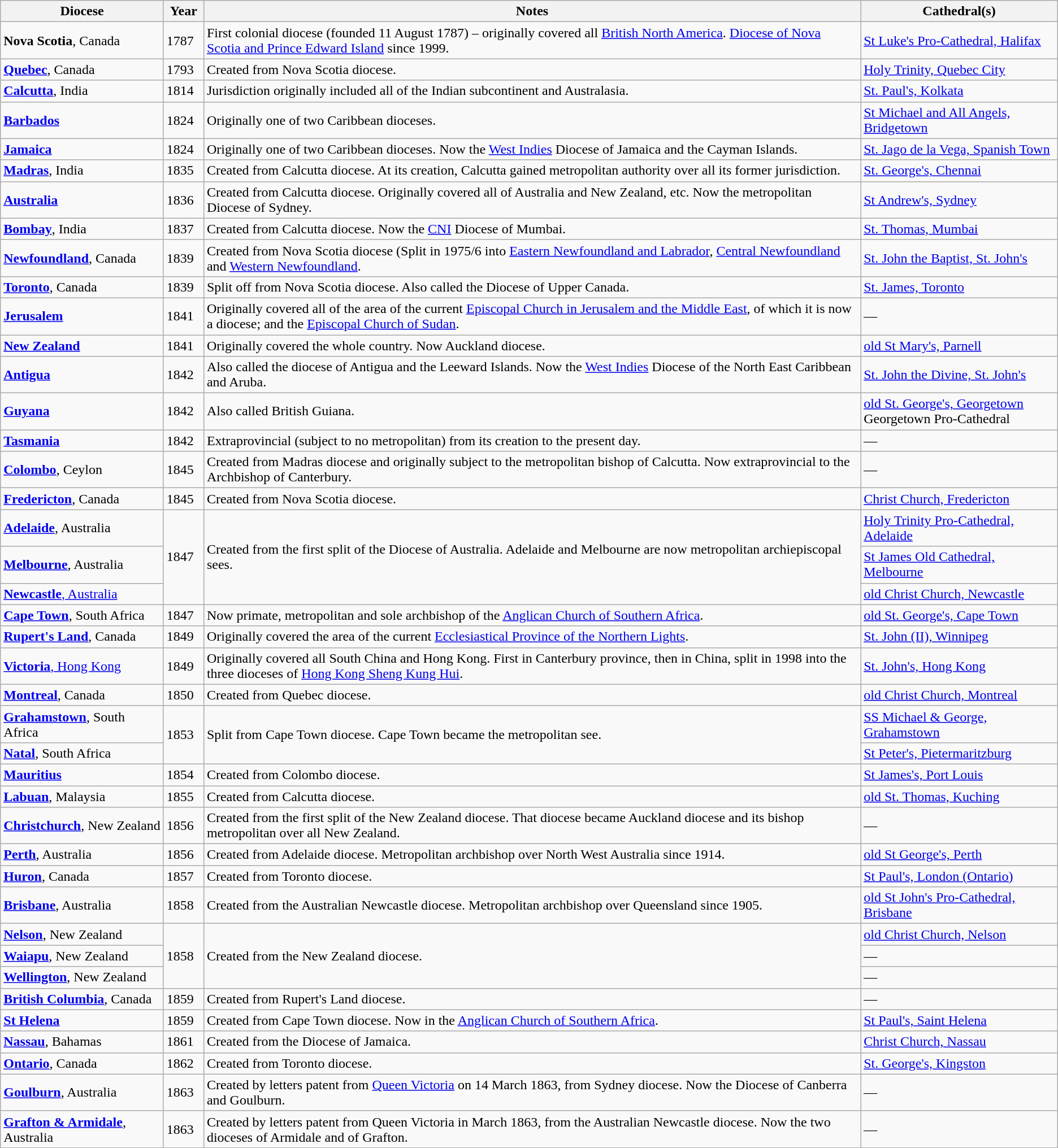<table class="wikitable">
<tr>
<th width="185">Diocese</th>
<th width="40">Year</th>
<th>Notes</th>
<th width="225">Cathedral(s)</th>
</tr>
<tr>
<td><strong>Nova Scotia</strong>, Canada</td>
<td>1787</td>
<td>First colonial diocese (founded 11 August 1787) – originally covered all <a href='#'>British North America</a>. <a href='#'>Diocese of Nova Scotia and Prince Edward Island</a> since 1999.</td>
<td><a href='#'>St Luke's Pro-Cathedral, Halifax</a></td>
</tr>
<tr>
<td><strong><a href='#'>Quebec</a></strong>, Canada</td>
<td>1793</td>
<td>Created from Nova Scotia diocese.</td>
<td><a href='#'>Holy Trinity, Quebec City</a></td>
</tr>
<tr>
<td><strong><a href='#'>Calcutta</a></strong>, India</td>
<td>1814</td>
<td>Jurisdiction originally included all of the Indian subcontinent and Australasia.</td>
<td><a href='#'>St. Paul's, Kolkata</a></td>
</tr>
<tr>
<td><strong><a href='#'>Barbados</a></strong></td>
<td>1824</td>
<td>Originally one of two Caribbean dioceses.</td>
<td><a href='#'>St Michael and All Angels, Bridgetown</a></td>
</tr>
<tr>
<td><strong><a href='#'>Jamaica</a></strong></td>
<td>1824</td>
<td>Originally one of two Caribbean dioceses. Now the <a href='#'>West Indies</a> Diocese of Jamaica and the Cayman Islands.</td>
<td><a href='#'>St. Jago de la Vega, Spanish Town</a></td>
</tr>
<tr>
<td><strong><a href='#'>Madras</a></strong>, India</td>
<td>1835</td>
<td>Created from Calcutta diocese. At its creation, Calcutta gained metropolitan authority over all its former jurisdiction.</td>
<td><a href='#'>St. George's, Chennai</a></td>
</tr>
<tr>
<td><strong><a href='#'>Australia</a></strong></td>
<td>1836</td>
<td>Created from Calcutta diocese. Originally covered all of Australia and New Zealand, etc. Now the metropolitan Diocese of Sydney.</td>
<td><a href='#'>St Andrew's, Sydney</a></td>
</tr>
<tr>
<td><strong><a href='#'>Bombay</a></strong>, India</td>
<td>1837</td>
<td>Created from Calcutta diocese. Now the <a href='#'>CNI</a> Diocese of Mumbai.</td>
<td><a href='#'>St. Thomas, Mumbai</a></td>
</tr>
<tr>
<td><strong><a href='#'>Newfoundland</a></strong>, Canada</td>
<td>1839</td>
<td>Created from Nova Scotia diocese (Split in 1975/6 into <a href='#'>Eastern Newfoundland and Labrador</a>, <a href='#'>Central Newfoundland</a> and <a href='#'>Western Newfoundland</a>.</td>
<td><a href='#'>St. John the Baptist, St. John's</a></td>
</tr>
<tr>
<td><strong><a href='#'>Toronto</a></strong>, Canada</td>
<td>1839</td>
<td>Split off from Nova Scotia diocese. Also called the Diocese of Upper Canada.</td>
<td><a href='#'>St. James, Toronto</a></td>
</tr>
<tr>
<td><strong><a href='#'>Jerusalem</a></strong></td>
<td>1841</td>
<td>Originally covered all of the area of the current <a href='#'>Episcopal Church in Jerusalem and the Middle East</a>, of which it is now a diocese; and the <a href='#'>Episcopal Church of Sudan</a>.</td>
<td>—</td>
</tr>
<tr>
<td><strong><a href='#'>New Zealand</a></strong></td>
<td>1841</td>
<td>Originally covered the whole country. Now Auckland diocese.</td>
<td><a href='#'>old St Mary's, Parnell</a></td>
</tr>
<tr>
<td><strong><a href='#'>Antigua</a></strong></td>
<td>1842</td>
<td>Also called the diocese of Antigua and the Leeward Islands. Now the <a href='#'>West Indies</a> Diocese of the North East Caribbean and Aruba.</td>
<td><a href='#'>St. John the Divine, St. John's</a></td>
</tr>
<tr>
<td><strong><a href='#'>Guyana</a></strong></td>
<td>1842</td>
<td>Also called British Guiana.</td>
<td><a href='#'>old St. George's, Georgetown</a><br>Georgetown Pro-Cathedral</td>
</tr>
<tr>
<td><strong><a href='#'>Tasmania</a></strong></td>
<td>1842</td>
<td>Extraprovincial (subject to no metropolitan) from its creation to the present day.</td>
<td>—</td>
</tr>
<tr>
<td><strong><a href='#'>Colombo</a></strong>, Ceylon</td>
<td>1845</td>
<td>Created from Madras diocese and originally subject to the metropolitan bishop of Calcutta. Now extraprovincial to the Archbishop of Canterbury.</td>
<td>—</td>
</tr>
<tr>
<td><strong><a href='#'>Fredericton</a></strong>, Canada</td>
<td>1845</td>
<td>Created from Nova Scotia diocese.</td>
<td><a href='#'>Christ Church, Fredericton</a></td>
</tr>
<tr>
<td><strong><a href='#'>Adelaide</a></strong>, Australia</td>
<td rowspan="3">1847</td>
<td rowspan="3">Created from the first split of the Diocese of Australia. Adelaide and Melbourne are now metropolitan archiepiscopal sees.</td>
<td><a href='#'>Holy Trinity Pro-Cathedral, Adelaide</a></td>
</tr>
<tr>
<td><strong><a href='#'>Melbourne</a></strong>, Australia</td>
<td><a href='#'>St James Old Cathedral, Melbourne</a></td>
</tr>
<tr>
<td><a href='#'><strong>Newcastle</strong>, Australia</a></td>
<td><a href='#'>old Christ Church, Newcastle</a></td>
</tr>
<tr>
<td><strong><a href='#'>Cape Town</a></strong>, South Africa</td>
<td>1847</td>
<td>Now primate, metropolitan and sole archbishop of the <a href='#'>Anglican Church of Southern Africa</a>.</td>
<td><a href='#'>old St. George's, Cape Town</a></td>
</tr>
<tr>
<td><strong><a href='#'>Rupert's Land</a></strong>, Canada</td>
<td>1849</td>
<td>Originally covered the area of the current <a href='#'>Ecclesiastical Province of the Northern Lights</a>.</td>
<td><a href='#'>St. John (II), Winnipeg</a></td>
</tr>
<tr>
<td><a href='#'><strong>Victoria</strong>, Hong Kong</a></td>
<td>1849</td>
<td>Originally covered all South China and Hong Kong. First in Canterbury province, then in China, split in 1998 into the three dioceses of <a href='#'>Hong Kong Sheng Kung Hui</a>.</td>
<td><a href='#'>St. John's, Hong Kong</a></td>
</tr>
<tr>
<td><strong><a href='#'>Montreal</a></strong>, Canada</td>
<td>1850</td>
<td>Created from Quebec diocese.</td>
<td><a href='#'>old Christ Church, Montreal</a></td>
</tr>
<tr>
<td><strong><a href='#'>Grahamstown</a></strong>, South Africa</td>
<td rowspan="2">1853</td>
<td rowspan="2">Split from Cape Town diocese. Cape Town became the metropolitan see.</td>
<td><a href='#'>SS Michael & George, Grahamstown</a></td>
</tr>
<tr>
<td><strong><a href='#'>Natal</a></strong>, South Africa</td>
<td><a href='#'>St Peter's, Pietermaritzburg</a></td>
</tr>
<tr>
<td><strong><a href='#'>Mauritius</a></strong></td>
<td>1854</td>
<td>Created from Colombo diocese.</td>
<td><a href='#'>St James's, Port Louis</a></td>
</tr>
<tr>
<td><strong><a href='#'>Labuan</a></strong>, Malaysia</td>
<td>1855</td>
<td>Created from Calcutta diocese.</td>
<td><a href='#'>old St. Thomas, Kuching</a></td>
</tr>
<tr>
<td><strong><a href='#'>Christchurch</a></strong>, New Zealand</td>
<td>1856</td>
<td>Created from the first split of the New Zealand diocese. That diocese became Auckland diocese and its bishop metropolitan over all New Zealand.</td>
<td>—</td>
</tr>
<tr>
<td><strong><a href='#'>Perth</a></strong>, Australia</td>
<td>1856</td>
<td>Created from Adelaide diocese. Metropolitan archbishop over North West Australia since 1914.</td>
<td><a href='#'>old St George's, Perth</a></td>
</tr>
<tr>
<td><strong><a href='#'>Huron</a></strong>, Canada</td>
<td>1857</td>
<td>Created from Toronto diocese.</td>
<td><a href='#'>St Paul's, London (Ontario)</a></td>
</tr>
<tr>
<td><strong><a href='#'>Brisbane</a></strong>, Australia</td>
<td>1858</td>
<td>Created from the Australian Newcastle diocese. Metropolitan archbishop over Queensland since 1905.</td>
<td><a href='#'>old St John's Pro-Cathedral, Brisbane</a></td>
</tr>
<tr>
<td><strong><a href='#'>Nelson</a></strong>, New Zealand</td>
<td rowspan="3">1858</td>
<td rowspan="3">Created from the New Zealand diocese.</td>
<td><a href='#'>old Christ Church, Nelson</a></td>
</tr>
<tr>
<td><strong><a href='#'>Waiapu</a></strong>, New Zealand</td>
<td>—</td>
</tr>
<tr>
<td><strong><a href='#'>Wellington</a></strong>, New Zealand</td>
<td>—</td>
</tr>
<tr>
<td><strong><a href='#'>British Columbia</a></strong>, Canada</td>
<td>1859</td>
<td>Created from Rupert's Land diocese.</td>
<td>—</td>
</tr>
<tr>
<td><strong><a href='#'>St Helena</a></strong></td>
<td>1859</td>
<td>Created from Cape Town diocese. Now in the <a href='#'>Anglican Church of Southern Africa</a>.</td>
<td><a href='#'>St Paul's, Saint Helena</a></td>
</tr>
<tr>
<td><strong><a href='#'>Nassau</a></strong>, Bahamas</td>
<td>1861</td>
<td>Created from the Diocese of Jamaica.</td>
<td><a href='#'>Christ Church, Nassau</a></td>
</tr>
<tr>
<td><strong><a href='#'>Ontario</a></strong>, Canada</td>
<td>1862</td>
<td>Created from Toronto diocese.</td>
<td><a href='#'>St. George's, Kingston</a></td>
</tr>
<tr>
<td><strong><a href='#'>Goulburn</a></strong>, Australia</td>
<td>1863</td>
<td>Created by letters patent from <a href='#'>Queen Victoria</a> on 14 March 1863, from Sydney diocese. Now the Diocese of Canberra and Goulburn.</td>
<td>—</td>
</tr>
<tr>
<td><strong><a href='#'>Grafton & Armidale</a></strong>, Australia</td>
<td>1863</td>
<td>Created by letters patent from Queen Victoria in March 1863, from the Australian Newcastle diocese. Now the two dioceses of Armidale and of Grafton.</td>
<td>—</td>
</tr>
</table>
